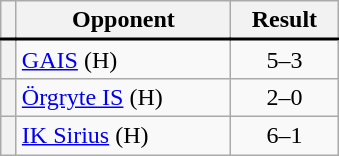<table class="wikitable plainrowheaders" style="text-align:center;margin-left:1em;float:right;clear:right;min-width:226px">
<tr>
<th scope="col"></th>
<th scope="col">Opponent</th>
<th scope="col">Result</th>
</tr>
<tr style="border-top:2px solid black">
<th scope="row" style="text-align:center"></th>
<td align="left"><a href='#'>GAIS</a> (H)</td>
<td>5–3</td>
</tr>
<tr>
<th scope="row" style="text-align:center"></th>
<td align="left"><a href='#'>Örgryte IS</a> (H)</td>
<td>2–0</td>
</tr>
<tr>
<th scope="row" style="text-align:center"></th>
<td align="left"><a href='#'>IK Sirius</a> (H)</td>
<td>6–1</td>
</tr>
</table>
